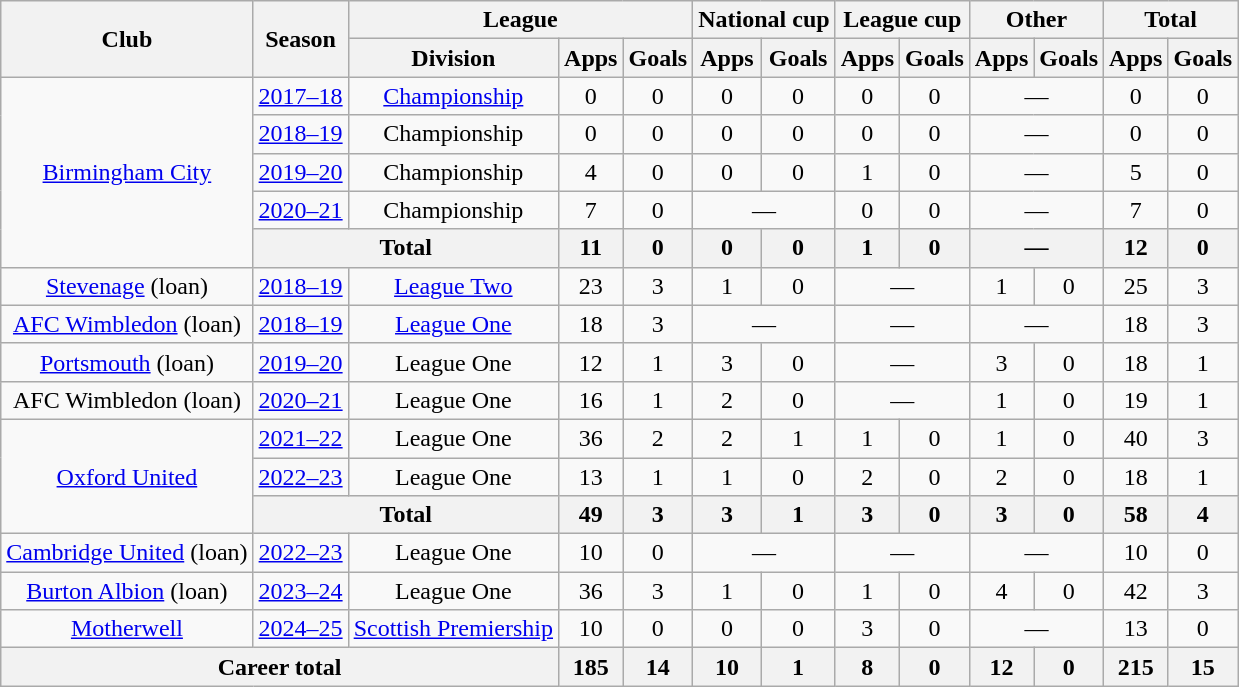<table class=wikitable style=text-align:center>
<tr>
<th rowspan="2">Club</th>
<th rowspan="2">Season</th>
<th colspan="3">League</th>
<th colspan="2">National cup</th>
<th colspan="2">League cup</th>
<th colspan="2">Other</th>
<th colspan="2">Total</th>
</tr>
<tr>
<th>Division</th>
<th>Apps</th>
<th>Goals</th>
<th>Apps</th>
<th>Goals</th>
<th>Apps</th>
<th>Goals</th>
<th>Apps</th>
<th>Goals</th>
<th>Apps</th>
<th>Goals</th>
</tr>
<tr>
<td rowspan="5"><a href='#'>Birmingham City</a></td>
<td><a href='#'>2017–18</a></td>
<td><a href='#'>Championship</a></td>
<td>0</td>
<td>0</td>
<td>0</td>
<td>0</td>
<td>0</td>
<td>0</td>
<td colspan="2">—</td>
<td>0</td>
<td>0</td>
</tr>
<tr>
<td><a href='#'>2018–19</a></td>
<td>Championship</td>
<td>0</td>
<td>0</td>
<td>0</td>
<td>0</td>
<td>0</td>
<td>0</td>
<td colspan="2">—</td>
<td>0</td>
<td>0</td>
</tr>
<tr>
<td><a href='#'>2019–20</a></td>
<td>Championship</td>
<td>4</td>
<td>0</td>
<td>0</td>
<td>0</td>
<td>1</td>
<td>0</td>
<td colspan="2">—</td>
<td>5</td>
<td>0</td>
</tr>
<tr>
<td><a href='#'>2020–21</a></td>
<td>Championship</td>
<td>7</td>
<td>0</td>
<td colspan="2">—</td>
<td>0</td>
<td>0</td>
<td colspan="2">—</td>
<td>7</td>
<td>0</td>
</tr>
<tr>
<th colspan="2">Total</th>
<th>11</th>
<th>0</th>
<th>0</th>
<th>0</th>
<th>1</th>
<th>0</th>
<th colspan="2">—</th>
<th>12</th>
<th>0</th>
</tr>
<tr>
<td><a href='#'>Stevenage</a> (loan)</td>
<td><a href='#'>2018–19</a></td>
<td><a href='#'>League Two</a></td>
<td>23</td>
<td>3</td>
<td>1</td>
<td>0</td>
<td colspan="2">—</td>
<td>1</td>
<td>0</td>
<td>25</td>
<td>3</td>
</tr>
<tr>
<td><a href='#'>AFC Wimbledon</a> (loan)</td>
<td><a href='#'>2018–19</a></td>
<td><a href='#'>League One</a></td>
<td>18</td>
<td>3</td>
<td colspan="2">—</td>
<td colspan="2">—</td>
<td colspan="2">—</td>
<td>18</td>
<td>3</td>
</tr>
<tr>
<td><a href='#'>Portsmouth</a> (loan)</td>
<td><a href='#'>2019–20</a></td>
<td>League One</td>
<td>12</td>
<td>1</td>
<td>3</td>
<td>0</td>
<td colspan="2">—</td>
<td>3</td>
<td>0</td>
<td>18</td>
<td>1</td>
</tr>
<tr>
<td>AFC Wimbledon (loan)</td>
<td><a href='#'>2020–21</a></td>
<td>League One</td>
<td>16</td>
<td>1</td>
<td>2</td>
<td>0</td>
<td colspan="2">—</td>
<td>1</td>
<td>0</td>
<td>19</td>
<td>1</td>
</tr>
<tr>
<td rowspan="3"><a href='#'>Oxford United</a></td>
<td><a href='#'>2021–22</a></td>
<td>League One</td>
<td>36</td>
<td>2</td>
<td>2</td>
<td>1</td>
<td>1</td>
<td>0</td>
<td>1</td>
<td>0</td>
<td>40</td>
<td>3</td>
</tr>
<tr>
<td><a href='#'>2022–23</a></td>
<td>League One</td>
<td>13</td>
<td>1</td>
<td>1</td>
<td>0</td>
<td>2</td>
<td>0</td>
<td>2</td>
<td>0</td>
<td>18</td>
<td>1</td>
</tr>
<tr>
<th colspan="2">Total</th>
<th>49</th>
<th>3</th>
<th>3</th>
<th>1</th>
<th>3</th>
<th>0</th>
<th>3</th>
<th>0</th>
<th>58</th>
<th>4</th>
</tr>
<tr>
<td><a href='#'>Cambridge United</a> (loan)</td>
<td><a href='#'>2022–23</a></td>
<td>League One</td>
<td>10</td>
<td>0</td>
<td colspan="2">—</td>
<td colspan="2">—</td>
<td colspan="2">—</td>
<td>10</td>
<td>0</td>
</tr>
<tr>
<td><a href='#'>Burton Albion</a> (loan)</td>
<td><a href='#'>2023–24</a></td>
<td>League One</td>
<td>36</td>
<td>3</td>
<td>1</td>
<td>0</td>
<td>1</td>
<td>0</td>
<td>4</td>
<td>0</td>
<td>42</td>
<td>3</td>
</tr>
<tr>
<td><a href='#'>Motherwell</a></td>
<td><a href='#'>2024–25</a></td>
<td><a href='#'>Scottish Premiership</a></td>
<td>10</td>
<td>0</td>
<td>0</td>
<td>0</td>
<td>3</td>
<td>0</td>
<td colspan="2">—</td>
<td>13</td>
<td>0</td>
</tr>
<tr>
<th colspan="3">Career total</th>
<th>185</th>
<th>14</th>
<th>10</th>
<th>1</th>
<th>8</th>
<th>0</th>
<th>12</th>
<th>0</th>
<th>215</th>
<th>15</th>
</tr>
</table>
